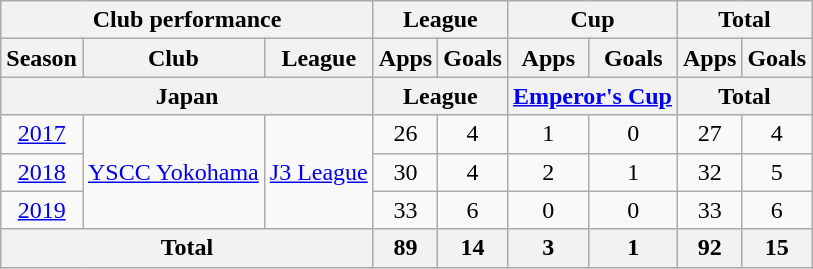<table class="wikitable" style="text-align:center;">
<tr>
<th colspan=3>Club performance</th>
<th colspan=2>League</th>
<th colspan=2>Cup</th>
<th colspan=2>Total</th>
</tr>
<tr>
<th>Season</th>
<th>Club</th>
<th>League</th>
<th>Apps</th>
<th>Goals</th>
<th>Apps</th>
<th>Goals</th>
<th>Apps</th>
<th>Goals</th>
</tr>
<tr>
<th colspan=3>Japan</th>
<th colspan=2>League</th>
<th colspan=2><a href='#'>Emperor's Cup</a></th>
<th colspan=2>Total</th>
</tr>
<tr>
<td><a href='#'>2017</a></td>
<td rowspan="3"><a href='#'>YSCC Yokohama</a></td>
<td rowspan="3"><a href='#'>J3 League</a></td>
<td>26</td>
<td>4</td>
<td>1</td>
<td>0</td>
<td>27</td>
<td>4</td>
</tr>
<tr>
<td><a href='#'>2018</a></td>
<td>30</td>
<td>4</td>
<td>2</td>
<td>1</td>
<td>32</td>
<td>5</td>
</tr>
<tr>
<td><a href='#'>2019</a></td>
<td>33</td>
<td>6</td>
<td>0</td>
<td>0</td>
<td>33</td>
<td>6</td>
</tr>
<tr>
<th colspan=3>Total</th>
<th>89</th>
<th>14</th>
<th>3</th>
<th>1</th>
<th>92</th>
<th>15</th>
</tr>
</table>
